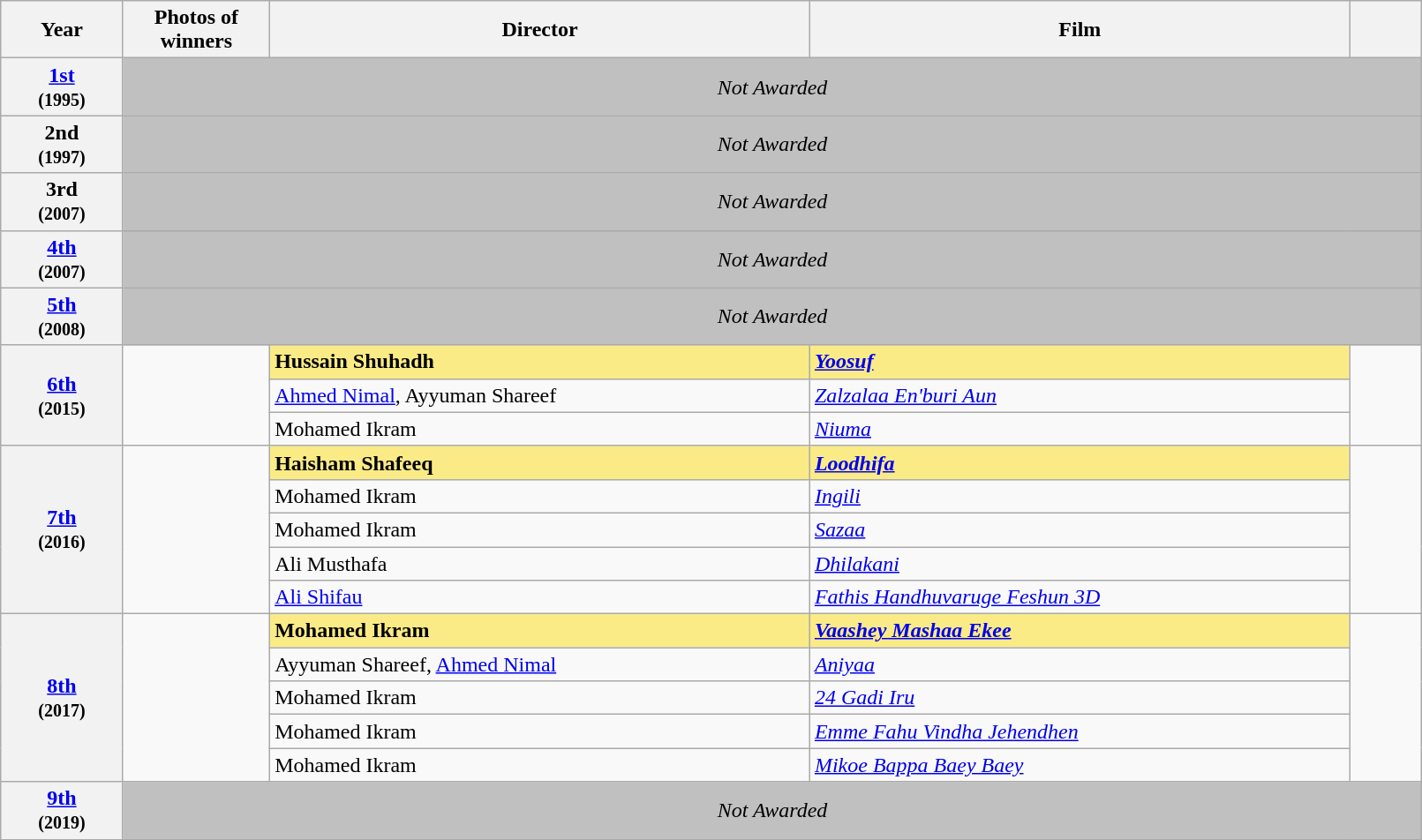<table class="wikitable sortable" style="width:85%; text-align:left;">
<tr>
<th scope="col" style="width:3%; text-align:center;">Year</th>
<th scope="col" style="width:3%;text-align:center;">Photos of winners</th>
<th scope="col" style="width:15%;text-align:center;">Director</th>
<th scope="col" style="width:15%;text-align:center;">Film</th>
<th scope="col" style="width:2%" class="unsortable"></th>
</tr>
<tr>
<th scope="row" style="text-align:center"><a href='#'>1st</a><br><small>(1995)</small></th>
<td bgcolor="#C0C0C0" align="center" colspan="4"><em>Not Awarded</em></td>
</tr>
<tr>
<th scope="row" style="text-align:center">2nd<br><small>(1997)</small></th>
<td bgcolor="#C0C0C0" align="center" colspan="4"><em>Not Awarded</em></td>
</tr>
<tr>
<th scope="row" style="text-align:center">3rd<br><small>(2007)</small></th>
<td bgcolor="#C0C0C0" align="center" colspan="4"><em>Not Awarded</em></td>
</tr>
<tr>
<th scope="row" style="text-align:center"><a href='#'>4th</a><br><small>(2007)</small></th>
<td bgcolor="#C0C0C0" align="center" colspan="4"><em>Not Awarded</em></td>
</tr>
<tr>
<th scope="row" style="text-align:center"><a href='#'>5th</a><br><small>(2008)</small></th>
<td bgcolor="#C0C0C0" align="center" colspan="4"><em>Not Awarded</em></td>
</tr>
<tr>
<th scope="row" rowspan=3 style="text-align:center"><a href='#'>6th</a><br><small>(2015)</small></th>
<td rowspan=3 style="text-align:center"></td>
<td style="background:#FAEB86;"><strong>Hussain Shuhadh</strong></td>
<td style="background:#FAEB86;"><strong><em><a href='#'>Yoosuf</a></em></strong></td>
<td rowspan=3 style="text-align: center;"></td>
</tr>
<tr>
<td><a href='#'>Ahmed Nimal</a>, Ayyuman Shareef</td>
<td><em><a href='#'>Zalzalaa En'buri Aun</a></em></td>
</tr>
<tr>
<td>Mohamed Ikram</td>
<td><em><a href='#'>Niuma</a></em></td>
</tr>
<tr>
<th scope="row" rowspan=5 style="text-align:center"><a href='#'>7th</a><br><small>(2016)</small></th>
<td rowspan=5 style="text-align:center"></td>
<td style="background:#FAEB86;"><strong>Haisham Shafeeq</strong></td>
<td style="background:#FAEB86;"><strong><em><a href='#'>Loodhifa</a></em></strong></td>
<td rowspan=5 style="text-align: center;"></td>
</tr>
<tr>
<td>Mohamed Ikram</td>
<td><em><a href='#'>Ingili</a></em></td>
</tr>
<tr>
<td>Mohamed Ikram</td>
<td><em><a href='#'>Sazaa</a></em></td>
</tr>
<tr>
<td>Ali Musthafa</td>
<td><em><a href='#'>Dhilakani</a></em></td>
</tr>
<tr>
<td><a href='#'>Ali Shifau</a></td>
<td><em><a href='#'>Fathis Handhuvaruge Feshun 3D</a></em></td>
</tr>
<tr>
<th scope="row" rowspan=5 style="text-align:center"><a href='#'>8th</a><br><small>(2017)</small></th>
<td rowspan=5 style="text-align:center"></td>
<td style="background:#FAEB86;"><strong>Mohamed Ikram</strong></td>
<td style="background:#FAEB86;"><strong><em><a href='#'>Vaashey Mashaa Ekee</a></em></strong></td>
<td rowspan=5 style="text-align: center;"></td>
</tr>
<tr>
<td>Ayyuman Shareef, <a href='#'>Ahmed Nimal</a></td>
<td><em><a href='#'>Aniyaa</a></em></td>
</tr>
<tr>
<td>Mohamed Ikram</td>
<td><em><a href='#'>24 Gadi Iru</a></em></td>
</tr>
<tr>
<td>Mohamed Ikram</td>
<td><em><a href='#'>Emme Fahu Vindha Jehendhen</a></em></td>
</tr>
<tr>
<td>Mohamed Ikram</td>
<td><em><a href='#'>Mikoe Bappa Baey Baey</a></em></td>
</tr>
<tr>
<th scope="row" style="text-align:center"><a href='#'>9th</a><br><small>(2019)</small></th>
<td bgcolor="#C0C0C0" align="center" colspan="4"><em>Not Awarded</em></td>
</tr>
<tr>
</tr>
</table>
